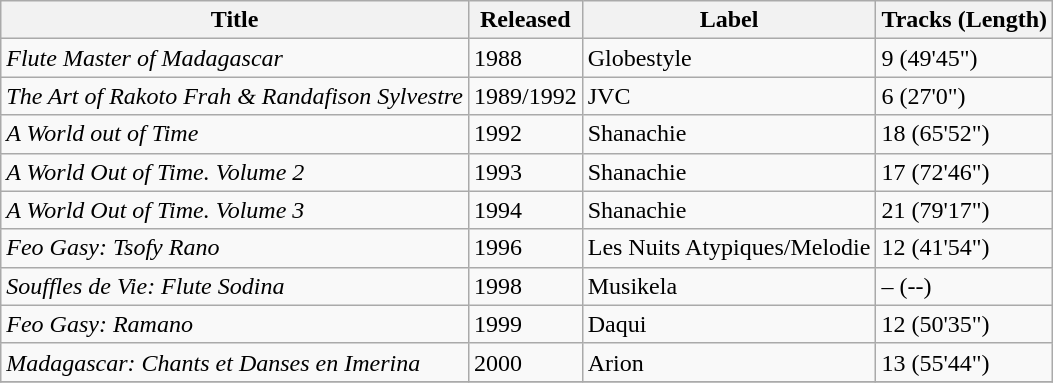<table class="wikitable">
<tr>
<th>Title</th>
<th>Released</th>
<th>Label</th>
<th>Tracks (Length)</th>
</tr>
<tr>
<td><em>Flute Master of Madagascar</em></td>
<td>1988</td>
<td>Globestyle</td>
<td>9 (49'45")</td>
</tr>
<tr>
<td><em>The Art of Rakoto Frah & Randafison Sylvestre</em></td>
<td>1989/1992</td>
<td>JVC</td>
<td>6 (27'0")</td>
</tr>
<tr>
<td><em>A World out of Time</em></td>
<td>1992</td>
<td>Shanachie</td>
<td>18 (65'52")</td>
</tr>
<tr>
<td><em>A World Out of Time. Volume 2</em></td>
<td>1993</td>
<td>Shanachie</td>
<td>17 (72'46")</td>
</tr>
<tr>
<td><em>A World Out of Time. Volume 3</em></td>
<td>1994</td>
<td>Shanachie</td>
<td>21 (79'17")</td>
</tr>
<tr>
<td><em>Feo Gasy: Tsofy Rano</em></td>
<td>1996</td>
<td>Les Nuits Atypiques/Melodie</td>
<td>12 (41'54")</td>
</tr>
<tr>
<td><em>Souffles de Vie: Flute Sodina</em></td>
<td>1998</td>
<td>Musikela</td>
<td>– (--)</td>
</tr>
<tr>
<td><em>Feo Gasy: Ramano</em></td>
<td>1999</td>
<td>Daqui</td>
<td>12 (50'35")</td>
</tr>
<tr>
<td><em>Madagascar: Chants et Danses en Imerina</em></td>
<td>2000</td>
<td>Arion</td>
<td>13 (55'44")</td>
</tr>
<tr>
</tr>
</table>
